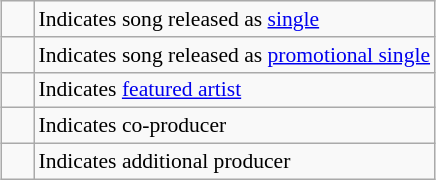<table class="wikitable" style="margin-left: auto; margin-right: auto; font-size:90%;">
<tr>
<td style="width:15px; text-align:center"></td>
<td>Indicates song released as <a href='#'>single</a></td>
</tr>
<tr>
<td style="width:15px; text-align:center"></td>
<td>Indicates song released as <a href='#'>promotional single</a></td>
</tr>
<tr>
<td style="width:15px; text-align:center"><strong></strong></td>
<td>Indicates <a href='#'>featured artist</a></td>
</tr>
<tr>
<td style="width:15px; text-align:center"><strong></strong></td>
<td>Indicates co-producer</td>
</tr>
<tr>
<td style="width:15px; text-align:center"><strong></strong></td>
<td>Indicates additional producer</td>
</tr>
</table>
